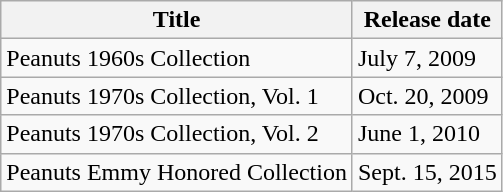<table class="wikitable">
<tr>
<th>Title</th>
<th>Release date</th>
</tr>
<tr>
<td>Peanuts 1960s Collection</td>
<td>July 7, 2009</td>
</tr>
<tr>
<td>Peanuts 1970s Collection, Vol. 1</td>
<td>Oct. 20, 2009</td>
</tr>
<tr>
<td>Peanuts 1970s Collection, Vol. 2</td>
<td>June 1, 2010</td>
</tr>
<tr>
<td>Peanuts Emmy Honored Collection</td>
<td>Sept. 15, 2015</td>
</tr>
</table>
